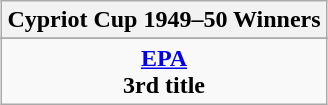<table class="wikitable" style="text-align:center;margin: 0 auto;">
<tr>
<th>Cypriot Cup 1949–50 Winners</th>
</tr>
<tr>
</tr>
<tr>
<td><strong><a href='#'>EPA</a></strong><br><strong>3rd title</strong></td>
</tr>
</table>
